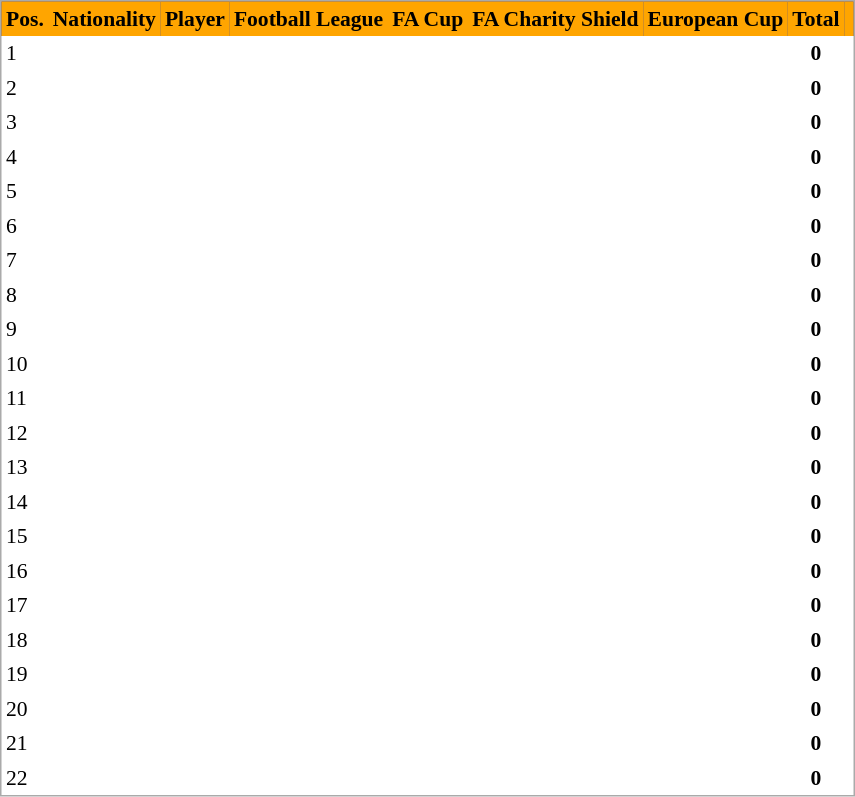<table cellspacing="0" cellpadding="3" style="border:1px solid #AAAAAA;font-size:90%">
<tr bgcolor="#191970">
<th style=background:orange; align="center"><span>Pos.</span></th>
<th style=background:orange; align="center"><span>Nationality</span></th>
<th style=background:orange; align="center"><span>Player</span></th>
<th style=background:orange; align="center"><span>Football League</span></th>
<th style=background:orange; align="center"><span>FA Cup</span></th>
<th style=background:orange; align="center"><span>FA Charity Shield</span></th>
<th style=background:orange; align="center"><span>European Cup</span></th>
<th style=background:orange; align="center"><span>Total</span></th>
<th style=background:orange; align="center"><span></span></th>
</tr>
<tr>
<td>1</td>
<td></td>
<td></td>
<td align="center"></td>
<td align="center"></td>
<td align="center"></td>
<td align="center"></td>
<td align="center"><strong>0</strong></td>
<td align="center"></td>
</tr>
<tr>
<td>2</td>
<td></td>
<td></td>
<td align="center"></td>
<td align="center"></td>
<td align="center"></td>
<td align="center"></td>
<td align="center"><strong>0</strong></td>
<td align="center"></td>
</tr>
<tr>
<td>3</td>
<td></td>
<td></td>
<td align="center"></td>
<td align="center"></td>
<td align="center"></td>
<td align="center"></td>
<td align="center"><strong>0</strong></td>
<td align="center"></td>
</tr>
<tr>
<td>4</td>
<td></td>
<td></td>
<td align="center"></td>
<td align="center"></td>
<td align="center"></td>
<td align="center"></td>
<td align="center"><strong>0</strong></td>
<td align="center"></td>
</tr>
<tr>
<td>5</td>
<td></td>
<td></td>
<td align="center"></td>
<td align="center"></td>
<td align="center"></td>
<td align="center"></td>
<td align="center"><strong>0</strong></td>
<td align="center"></td>
</tr>
<tr>
<td>6</td>
<td></td>
<td></td>
<td align="center"></td>
<td align="center"></td>
<td align="center"></td>
<td align="center"></td>
<td align="center"><strong>0</strong></td>
<td align="center"></td>
</tr>
<tr>
<td>7</td>
<td></td>
<td></td>
<td align="center"></td>
<td align="center"></td>
<td align="center"></td>
<td align="center"></td>
<td align="center"><strong>0</strong></td>
<td align="center"></td>
</tr>
<tr>
<td>8</td>
<td></td>
<td></td>
<td align="center"></td>
<td align="center"></td>
<td align="center"></td>
<td align="center"></td>
<td align="center"><strong>0</strong></td>
<td align="center"></td>
</tr>
<tr>
<td>9</td>
<td></td>
<td></td>
<td align="center"></td>
<td align="center"></td>
<td align="center"></td>
<td align="center"></td>
<td align="center"><strong>0</strong></td>
<td align="center"></td>
</tr>
<tr>
<td>10</td>
<td></td>
<td></td>
<td align="center"></td>
<td align="center"></td>
<td align="center"></td>
<td align="center"></td>
<td align="center"><strong>0</strong></td>
<td align="center"></td>
</tr>
<tr>
<td>11</td>
<td></td>
<td></td>
<td align="center"></td>
<td align="center"></td>
<td align="center"></td>
<td align="center"></td>
<td align="center"><strong>0</strong></td>
<td align="center"></td>
</tr>
<tr>
<td>12</td>
<td></td>
<td></td>
<td align="center"></td>
<td align="center"></td>
<td align="center"></td>
<td align="center"></td>
<td align="center"><strong>0</strong></td>
<td align="center"></td>
</tr>
<tr>
<td>13</td>
<td></td>
<td></td>
<td align="center"></td>
<td align="center"></td>
<td align="center"></td>
<td align="center"></td>
<td align="center"><strong>0</strong></td>
<td align="center"></td>
</tr>
<tr>
<td>14</td>
<td></td>
<td></td>
<td align="center"></td>
<td align="center"></td>
<td align="center"></td>
<td align="center"></td>
<td align="center"><strong>0</strong></td>
<td align="center"></td>
</tr>
<tr>
<td>15</td>
<td></td>
<td></td>
<td align="center"></td>
<td align="center"></td>
<td align="center"></td>
<td align="center"></td>
<td align="center"><strong>0</strong></td>
<td align="center"></td>
</tr>
<tr>
<td>16</td>
<td></td>
<td></td>
<td align="center"></td>
<td align="center"></td>
<td align="center"></td>
<td align="center"></td>
<td align="center"><strong>0</strong></td>
<td align="center"></td>
</tr>
<tr>
<td>17</td>
<td></td>
<td></td>
<td align="center"></td>
<td align="center"></td>
<td align="center"></td>
<td align="center"></td>
<td align="center"><strong>0</strong></td>
<td align="center"></td>
</tr>
<tr>
<td>18</td>
<td></td>
<td></td>
<td align="center"></td>
<td align="center"></td>
<td align="center"></td>
<td align="center"></td>
<td align="center"><strong>0</strong></td>
<td align="center"></td>
</tr>
<tr>
<td>19</td>
<td></td>
<td></td>
<td align="center"></td>
<td align="center"></td>
<td align="center"></td>
<td align="center"></td>
<td align="center"><strong>0</strong></td>
<td align="center"></td>
</tr>
<tr>
<td>20</td>
<td></td>
<td></td>
<td align="center"></td>
<td align="center"></td>
<td align="center"></td>
<td align="center"></td>
<td align="center"><strong>0</strong></td>
<td align="center"></td>
</tr>
<tr>
<td>21</td>
<td></td>
<td></td>
<td align="center"></td>
<td align="center"></td>
<td align="center"></td>
<td align="center"></td>
<td align="center"><strong>0</strong></td>
<td align="center"></td>
</tr>
<tr>
<td>22</td>
<td></td>
<td></td>
<td align="center"></td>
<td align="center"></td>
<td align="center"></td>
<td align="center"></td>
<td align="center"><strong>0</strong></td>
<td align="center"></td>
</tr>
<tr>
</tr>
</table>
